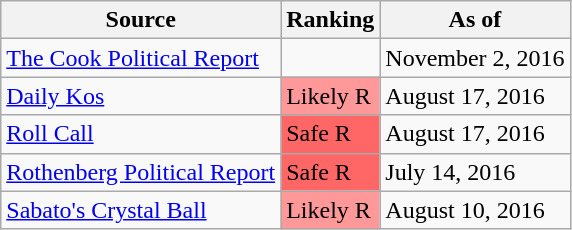<table class="wikitable">
<tr>
<th>Source</th>
<th>Ranking</th>
<th>As of</th>
</tr>
<tr>
<td><a href='#'>The Cook Political Report</a></td>
<td></td>
<td>November 2, 2016</td>
</tr>
<tr>
<td><a href='#'>Daily Kos</a></td>
<td style="background:#f99">Likely R</td>
<td>August 17, 2016</td>
</tr>
<tr>
<td><a href='#'>Roll Call</a></td>
<td style="background:#f66">Safe R</td>
<td>August 17, 2016</td>
</tr>
<tr>
<td><a href='#'>Rothenberg Political Report</a></td>
<td style="background:#f66">Safe R</td>
<td>July 14, 2016</td>
</tr>
<tr>
<td><a href='#'>Sabato's Crystal Ball</a></td>
<td style="background:#f99">Likely R</td>
<td>August 10, 2016</td>
</tr>
</table>
